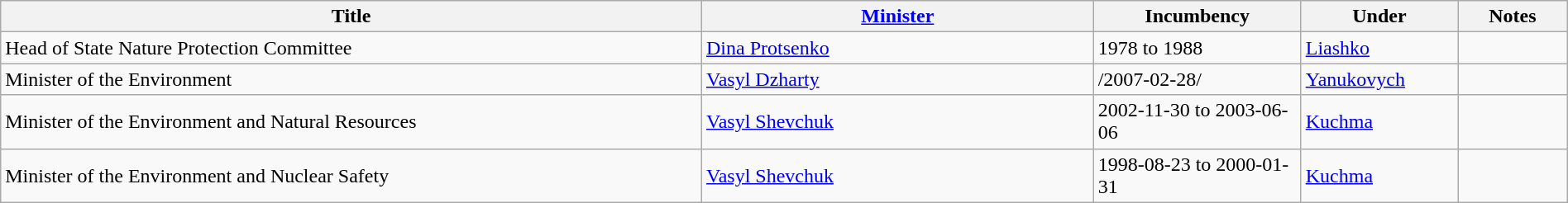<table class="wikitable" style="width:100%;">
<tr>
<th>Title</th>
<th style="width:25%;"><a href='#'>Minister</a></th>
<th style="width:160px;">Incumbency</th>
<th style="width:10%;">Under</th>
<th style="width:7%;">Notes</th>
</tr>
<tr>
<td>Head of State Nature Protection Committee</td>
<td><a href='#'>Dina Protsenko</a></td>
<td>1978 to 1988</td>
<td><a href='#'>Liashko</a></td>
<td></td>
</tr>
<tr>
<td>Minister of the Environment</td>
<td><a href='#'>Vasyl Dzharty</a></td>
<td>/2007-02-28/</td>
<td><a href='#'>Yanukovych</a></td>
<td></td>
</tr>
<tr>
<td>Minister of the Environment and Natural Resources</td>
<td><a href='#'>Vasyl Shevchuk</a></td>
<td>2002-11-30 to 2003-06-06</td>
<td><a href='#'>Kuchma</a></td>
<td></td>
</tr>
<tr>
<td>Minister of the Environment and Nuclear Safety</td>
<td><a href='#'>Vasyl Shevchuk</a></td>
<td>1998-08-23 to 2000-01-31</td>
<td><a href='#'>Kuchma</a></td>
<td></td>
</tr>
</table>
